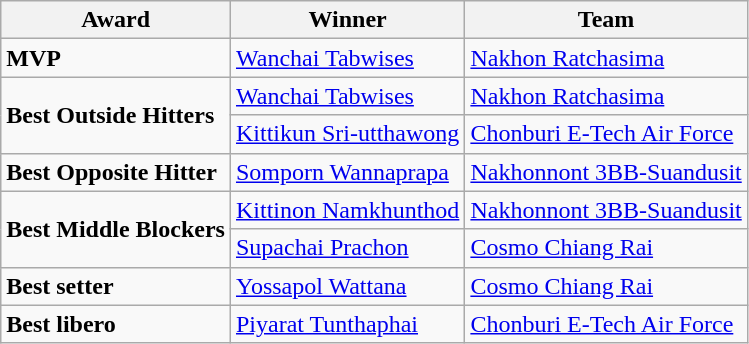<table class=wikitable>
<tr>
<th>Award</th>
<th>Winner</th>
<th>Team</th>
</tr>
<tr>
<td><strong>MVP</strong></td>
<td> <a href='#'>Wanchai Tabwises</a></td>
<td><a href='#'>Nakhon Ratchasima</a></td>
</tr>
<tr>
<td rowspan=2><strong>Best Outside Hitters</strong></td>
<td> <a href='#'>Wanchai Tabwises</a></td>
<td><a href='#'>Nakhon Ratchasima</a></td>
</tr>
<tr>
<td> <a href='#'>Kittikun Sri-utthawong</a></td>
<td><a href='#'>Chonburi E-Tech Air Force</a></td>
</tr>
<tr>
<td><strong>Best Opposite Hitter</strong></td>
<td> <a href='#'>Somporn Wannaprapa</a></td>
<td><a href='#'>Nakhonnont 3BB-Suandusit</a></td>
</tr>
<tr>
<td rowspan=2><strong>Best Middle Blockers</strong></td>
<td> <a href='#'>Kittinon Namkhunthod</a></td>
<td><a href='#'>Nakhonnont 3BB-Suandusit</a></td>
</tr>
<tr>
<td> <a href='#'>Supachai Prachon</a></td>
<td><a href='#'>Cosmo Chiang Rai</a></td>
</tr>
<tr>
<td><strong>Best setter</strong></td>
<td> <a href='#'>Yossapol Wattana</a></td>
<td><a href='#'>Cosmo Chiang Rai</a></td>
</tr>
<tr>
<td><strong>Best libero</strong></td>
<td> <a href='#'>Piyarat Tunthaphai</a></td>
<td><a href='#'>Chonburi E-Tech Air Force</a></td>
</tr>
</table>
